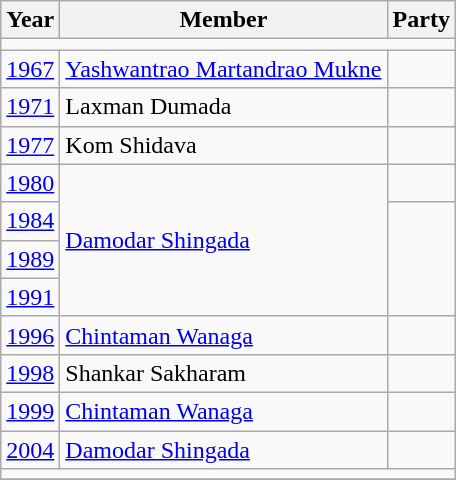<table class="wikitable sortable">
<tr>
<th>Year</th>
<th>Member</th>
<th colspan="2">Party</th>
</tr>
<tr>
<td colspan="4"></td>
</tr>
<tr>
<td><a href='#'>1967</a></td>
<td><a href='#'>Yashwantrao Martandrao Mukne</a></td>
<td></td>
</tr>
<tr>
<td><a href='#'>1971</a></td>
<td>Laxman Dumada</td>
</tr>
<tr>
<td><a href='#'>1977</a></td>
<td>Kom Shidava</td>
<td></td>
</tr>
<tr>
<td><a href='#'>1980</a></td>
<td rowspan="4"><a href='#'>Damodar Shingada</a></td>
<td></td>
</tr>
<tr>
<td><a href='#'>1984</a></td>
</tr>
<tr>
<td><a href='#'>1989</a></td>
</tr>
<tr>
<td><a href='#'>1991</a></td>
</tr>
<tr>
<td><a href='#'>1996</a></td>
<td><a href='#'>Chintaman Wanaga</a></td>
<td></td>
</tr>
<tr>
<td><a href='#'>1998</a></td>
<td>Shankar Sakharam</td>
<td></td>
</tr>
<tr>
<td><a href='#'>1999</a></td>
<td><a href='#'>Chintaman Wanaga</a></td>
<td></td>
</tr>
<tr>
<td><a href='#'>2004</a></td>
<td><a href='#'>Damodar Shingada</a></td>
<td></td>
</tr>
<tr>
<td colspan="4"></td>
</tr>
<tr>
</tr>
</table>
